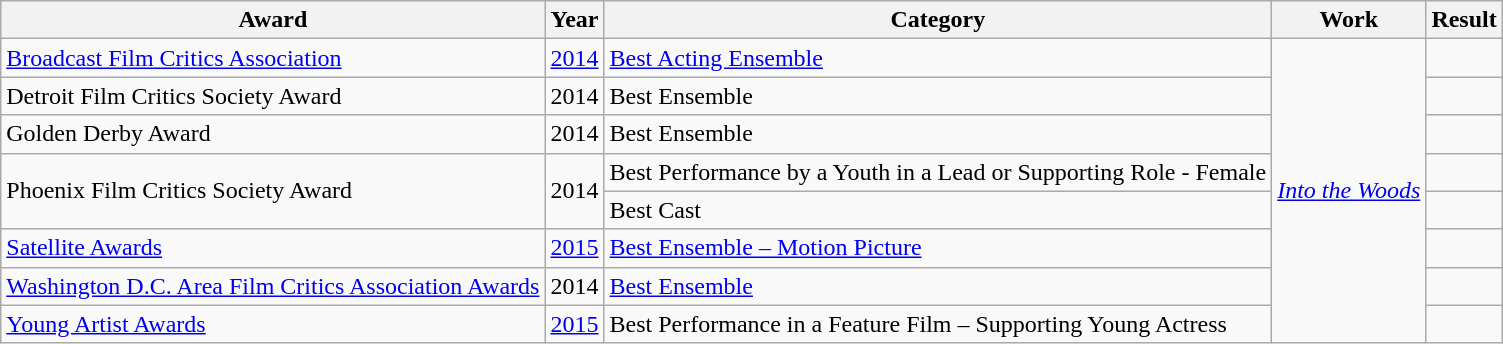<table class="wikitable">
<tr>
<th>Award</th>
<th>Year</th>
<th>Category</th>
<th>Work</th>
<th>Result</th>
</tr>
<tr>
<td><a href='#'>Broadcast Film Critics Association</a></td>
<td><a href='#'>2014</a></td>
<td><a href='#'>Best Acting Ensemble</a></td>
<td rowspan="8"><em><a href='#'>Into the Woods</a></em></td>
<td></td>
</tr>
<tr>
<td>Detroit Film Critics Society Award</td>
<td>2014</td>
<td>Best Ensemble</td>
<td></td>
</tr>
<tr>
<td>Golden Derby Award</td>
<td>2014</td>
<td>Best Ensemble</td>
<td></td>
</tr>
<tr>
<td rowspan="2">Phoenix Film Critics Society Award</td>
<td rowspan="2">2014</td>
<td>Best Performance by a Youth in a Lead or Supporting Role - Female</td>
<td></td>
</tr>
<tr>
<td>Best Cast</td>
<td></td>
</tr>
<tr>
<td><a href='#'>Satellite Awards</a></td>
<td><a href='#'>2015</a></td>
<td><a href='#'>Best Ensemble – Motion Picture</a></td>
<td></td>
</tr>
<tr>
<td><a href='#'>Washington D.C. Area Film Critics Association Awards</a></td>
<td>2014</td>
<td><a href='#'>Best Ensemble</a></td>
<td></td>
</tr>
<tr>
<td><a href='#'>Young Artist Awards</a></td>
<td><a href='#'>2015</a></td>
<td>Best Performance in a Feature Film – Supporting Young Actress</td>
<td></td>
</tr>
</table>
